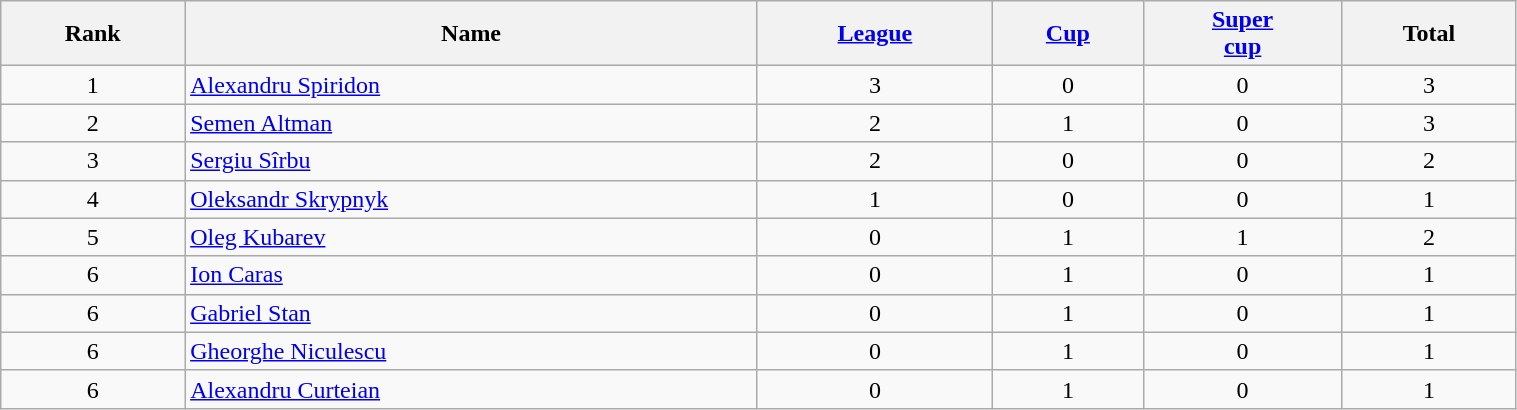<table class="wikitable sortable" style=text-align:center;width:80%>
<tr>
<th>Rank</th>
<th>Name</th>
<th><a href='#'>League</a></th>
<th><a href='#'>Cup</a></th>
<th><a href='#'>Super<br>cup</a></th>
<th>Total</th>
</tr>
<tr>
<td>1</td>
<td align=left> <a href='#'>Alexandru Spiridon</a></td>
<td>3</td>
<td>0</td>
<td>0</td>
<td>3</td>
</tr>
<tr>
<td>2</td>
<td align=left> <a href='#'>Semen Altman</a></td>
<td>2</td>
<td>1</td>
<td>0</td>
<td>3</td>
</tr>
<tr>
<td>3</td>
<td align=left> <a href='#'>Sergiu Sîrbu</a></td>
<td>2</td>
<td>0</td>
<td>0</td>
<td>2</td>
</tr>
<tr>
<td>4</td>
<td align=left> <a href='#'>Oleksandr Skrypnyk</a></td>
<td>1</td>
<td>0</td>
<td>0</td>
<td>1</td>
</tr>
<tr>
<td>5</td>
<td align=left> <a href='#'>Oleg Kubarev</a></td>
<td>0</td>
<td>1</td>
<td>1</td>
<td>2</td>
</tr>
<tr>
<td>6</td>
<td align=left> <a href='#'>Ion Caras</a></td>
<td>0</td>
<td>1</td>
<td>0</td>
<td>1</td>
</tr>
<tr>
<td>6</td>
<td align=left> <a href='#'>Gabriel Stan</a></td>
<td>0</td>
<td>1</td>
<td>0</td>
<td>1</td>
</tr>
<tr>
<td>6</td>
<td align=left> <a href='#'>Gheorghe Niculescu</a></td>
<td>0</td>
<td>1</td>
<td>0</td>
<td>1</td>
</tr>
<tr>
<td>6</td>
<td align=left> <a href='#'>Alexandru Curteian</a></td>
<td>0</td>
<td>1</td>
<td>0</td>
<td>1</td>
</tr>
</table>
